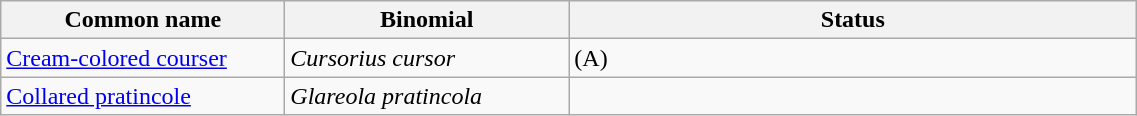<table width=60% class="wikitable">
<tr>
<th width=15%>Common name</th>
<th width=15%>Binomial</th>
<th width=30%>Status</th>
</tr>
<tr>
<td><a href='#'>Cream-colored courser</a></td>
<td><em>Cursorius cursor</em></td>
<td>(A)</td>
</tr>
<tr>
<td><a href='#'>Collared pratincole</a></td>
<td><em>Glareola pratincola</em></td>
<td></td>
</tr>
</table>
